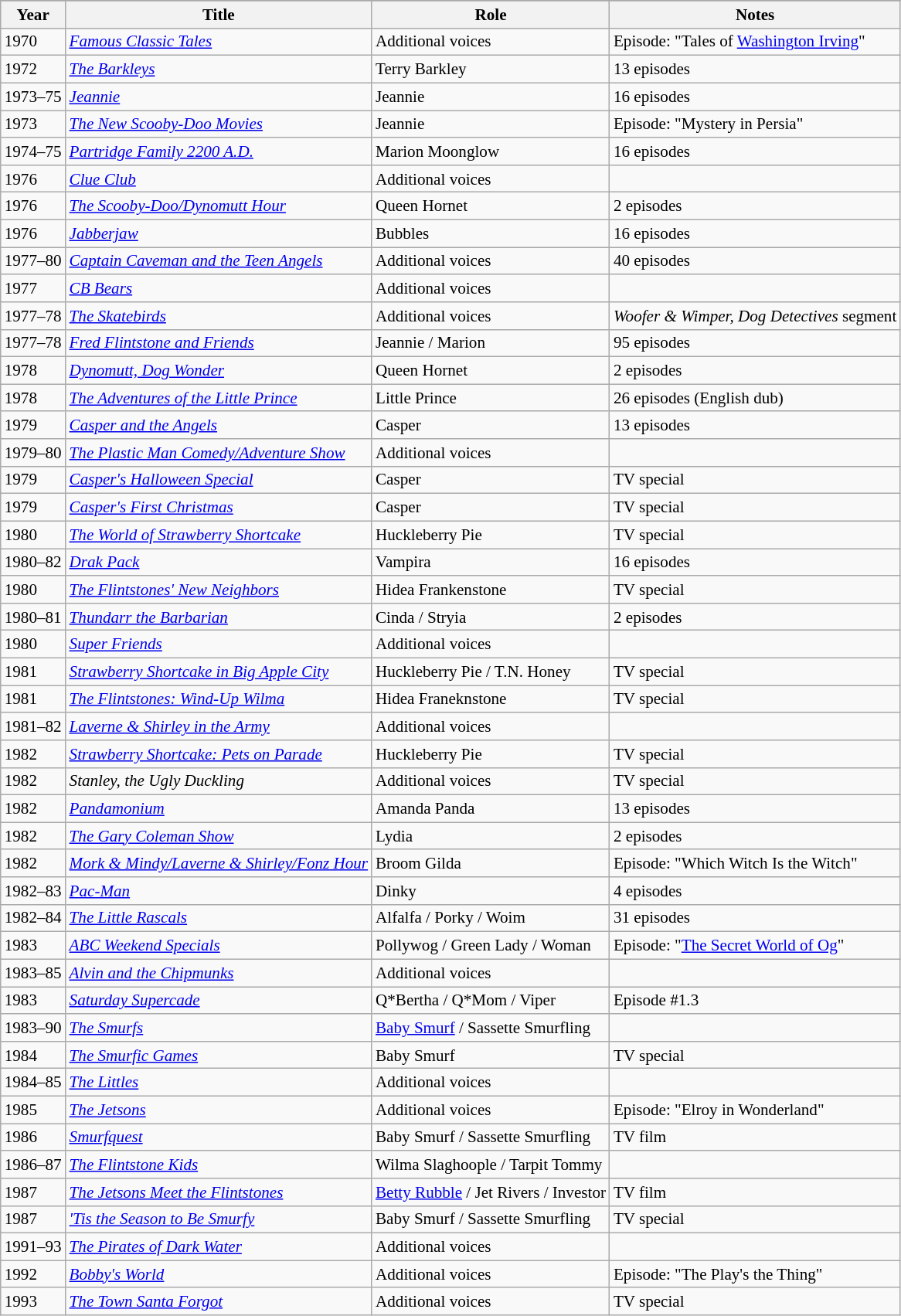<table class="wikitable" style="font-size: 88%">
<tr>
</tr>
<tr style="text-align:center;">
<th>Year</th>
<th>Title</th>
<th>Role</th>
<th>Notes</th>
</tr>
<tr>
<td>1970</td>
<td><em><a href='#'>Famous Classic Tales</a></em></td>
<td>Additional voices</td>
<td>Episode: "Tales of <a href='#'>Washington Irving</a>"</td>
</tr>
<tr>
<td>1972</td>
<td><em><a href='#'>The Barkleys</a></em></td>
<td>Terry Barkley</td>
<td>13 episodes</td>
</tr>
<tr>
<td>1973–75</td>
<td><em><a href='#'>Jeannie</a></em></td>
<td>Jeannie</td>
<td>16 episodes</td>
</tr>
<tr>
<td>1973</td>
<td><em><a href='#'>The New Scooby-Doo Movies</a></em></td>
<td>Jeannie</td>
<td>Episode: "Mystery in Persia"</td>
</tr>
<tr>
<td>1974–75</td>
<td><em><a href='#'>Partridge Family 2200 A.D.</a></em></td>
<td>Marion Moonglow</td>
<td>16 episodes</td>
</tr>
<tr>
<td>1976</td>
<td><em><a href='#'>Clue Club</a></em></td>
<td>Additional voices</td>
<td></td>
</tr>
<tr>
<td>1976</td>
<td><em><a href='#'>The Scooby-Doo/Dynomutt Hour</a></em></td>
<td>Queen Hornet</td>
<td>2 episodes</td>
</tr>
<tr>
<td>1976</td>
<td><em><a href='#'>Jabberjaw</a></em></td>
<td>Bubbles</td>
<td>16 episodes</td>
</tr>
<tr>
<td>1977–80</td>
<td><em><a href='#'>Captain Caveman and the Teen Angels</a></em></td>
<td>Additional voices</td>
<td>40 episodes</td>
</tr>
<tr>
<td>1977</td>
<td><em><a href='#'>CB Bears</a></em></td>
<td>Additional voices</td>
<td></td>
</tr>
<tr>
<td>1977–78</td>
<td><em><a href='#'>The Skatebirds</a></em></td>
<td>Additional voices</td>
<td><em>Woofer & Wimper, Dog Detectives</em> segment</td>
</tr>
<tr>
<td>1977–78</td>
<td><em><a href='#'>Fred Flintstone and Friends</a></em></td>
<td>Jeannie / Marion</td>
<td>95 episodes</td>
</tr>
<tr>
<td>1978</td>
<td><em><a href='#'>Dynomutt, Dog Wonder</a></em></td>
<td>Queen Hornet</td>
<td>2 episodes</td>
</tr>
<tr>
<td>1978</td>
<td><em><a href='#'>The Adventures of the Little Prince</a></em></td>
<td>Little Prince</td>
<td>26 episodes (English dub)</td>
</tr>
<tr>
<td>1979</td>
<td><em><a href='#'>Casper and the Angels</a></em></td>
<td>Casper</td>
<td>13 episodes</td>
</tr>
<tr>
<td>1979–80</td>
<td><em><a href='#'>The Plastic Man Comedy/Adventure Show</a></em></td>
<td>Additional voices</td>
<td></td>
</tr>
<tr>
<td>1979</td>
<td><em><a href='#'>Casper's Halloween Special</a></em></td>
<td>Casper</td>
<td>TV special</td>
</tr>
<tr>
<td>1979</td>
<td><em><a href='#'>Casper's First Christmas</a></em></td>
<td>Casper</td>
<td>TV special</td>
</tr>
<tr>
<td>1980</td>
<td><em><a href='#'>The World of Strawberry Shortcake</a></em></td>
<td>Huckleberry Pie</td>
<td>TV special</td>
</tr>
<tr>
<td>1980–82</td>
<td><em><a href='#'>Drak Pack</a></em></td>
<td>Vampira</td>
<td>16 episodes</td>
</tr>
<tr>
<td>1980</td>
<td><em><a href='#'>The Flintstones' New Neighbors</a></em></td>
<td>Hidea Frankenstone</td>
<td>TV special</td>
</tr>
<tr>
<td>1980–81</td>
<td><em><a href='#'>Thundarr the Barbarian</a></em></td>
<td>Cinda / Stryia</td>
<td>2 episodes</td>
</tr>
<tr>
<td>1980</td>
<td><em><a href='#'>Super Friends</a></em></td>
<td>Additional voices</td>
<td></td>
</tr>
<tr>
<td>1981</td>
<td><em><a href='#'>Strawberry Shortcake in Big Apple City</a></em></td>
<td>Huckleberry Pie / T.N. Honey</td>
<td>TV special</td>
</tr>
<tr>
<td>1981</td>
<td><em><a href='#'>The Flintstones: Wind-Up Wilma</a></em></td>
<td>Hidea Franeknstone</td>
<td>TV special</td>
</tr>
<tr>
<td>1981–82</td>
<td><em><a href='#'>Laverne & Shirley in the Army</a></em></td>
<td>Additional voices</td>
<td></td>
</tr>
<tr>
<td>1982</td>
<td><em><a href='#'>Strawberry Shortcake: Pets on Parade</a></em></td>
<td>Huckleberry Pie</td>
<td>TV special</td>
</tr>
<tr>
<td>1982</td>
<td><em>Stanley, the Ugly Duckling</em></td>
<td>Additional voices</td>
<td>TV special</td>
</tr>
<tr>
<td>1982</td>
<td><em><a href='#'>Pandamonium</a></em></td>
<td>Amanda Panda</td>
<td>13 episodes</td>
</tr>
<tr>
<td>1982</td>
<td><em><a href='#'>The Gary Coleman Show</a></em></td>
<td>Lydia</td>
<td>2 episodes</td>
</tr>
<tr>
<td>1982</td>
<td><em><a href='#'>Mork & Mindy/Laverne & Shirley/Fonz Hour</a></em></td>
<td>Broom Gilda</td>
<td>Episode: "Which Witch Is the Witch"</td>
</tr>
<tr>
<td>1982–83</td>
<td><em><a href='#'>Pac-Man</a></em></td>
<td>Dinky</td>
<td>4 episodes</td>
</tr>
<tr>
<td>1982–84</td>
<td><em><a href='#'>The Little Rascals</a></em></td>
<td>Alfalfa / Porky / Woim</td>
<td>31 episodes</td>
</tr>
<tr>
<td>1983</td>
<td><em><a href='#'>ABC Weekend Specials</a></em></td>
<td>Pollywog / Green Lady / Woman</td>
<td>Episode: "<a href='#'>The Secret World of Og</a>"</td>
</tr>
<tr>
<td>1983–85</td>
<td><em><a href='#'>Alvin and the Chipmunks</a></em></td>
<td>Additional voices</td>
<td></td>
</tr>
<tr>
<td>1983</td>
<td><em><a href='#'>Saturday Supercade</a></em></td>
<td>Q*Bertha / Q*Mom / Viper</td>
<td>Episode #1.3</td>
</tr>
<tr>
<td>1983–90</td>
<td><em><a href='#'>The Smurfs</a></em></td>
<td><a href='#'>Baby Smurf</a> / Sassette Smurfling</td>
<td></td>
</tr>
<tr>
<td>1984</td>
<td><em><a href='#'>The Smurfic Games</a></em></td>
<td>Baby Smurf</td>
<td>TV special</td>
</tr>
<tr>
<td>1984–85</td>
<td><em><a href='#'>The Littles</a></em></td>
<td>Additional voices</td>
<td></td>
</tr>
<tr>
<td>1985</td>
<td><em><a href='#'>The Jetsons</a></em></td>
<td>Additional voices</td>
<td>Episode: "Elroy in Wonderland"</td>
</tr>
<tr>
<td>1986</td>
<td><em><a href='#'>Smurfquest</a></em></td>
<td>Baby Smurf / Sassette Smurfling</td>
<td>TV film</td>
</tr>
<tr>
<td>1986–87</td>
<td><em><a href='#'>The Flintstone Kids</a></em></td>
<td>Wilma Slaghoople / Tarpit Tommy</td>
<td></td>
</tr>
<tr>
<td>1987</td>
<td><em><a href='#'>The Jetsons Meet the Flintstones</a></em></td>
<td><a href='#'>Betty Rubble</a> / Jet Rivers / Investor</td>
<td>TV film</td>
</tr>
<tr>
<td>1987</td>
<td><em><a href='#'>'Tis the Season to Be Smurfy</a></em></td>
<td>Baby Smurf / Sassette Smurfling</td>
<td>TV special</td>
</tr>
<tr>
<td>1991–93</td>
<td><em><a href='#'>The Pirates of Dark Water</a></em></td>
<td>Additional voices</td>
<td></td>
</tr>
<tr>
<td>1992</td>
<td><em><a href='#'>Bobby's World</a></em></td>
<td>Additional voices</td>
<td>Episode: "The Play's the Thing"</td>
</tr>
<tr>
<td>1993</td>
<td><em><a href='#'>The Town Santa Forgot</a></em></td>
<td>Additional voices</td>
<td>TV special</td>
</tr>
</table>
